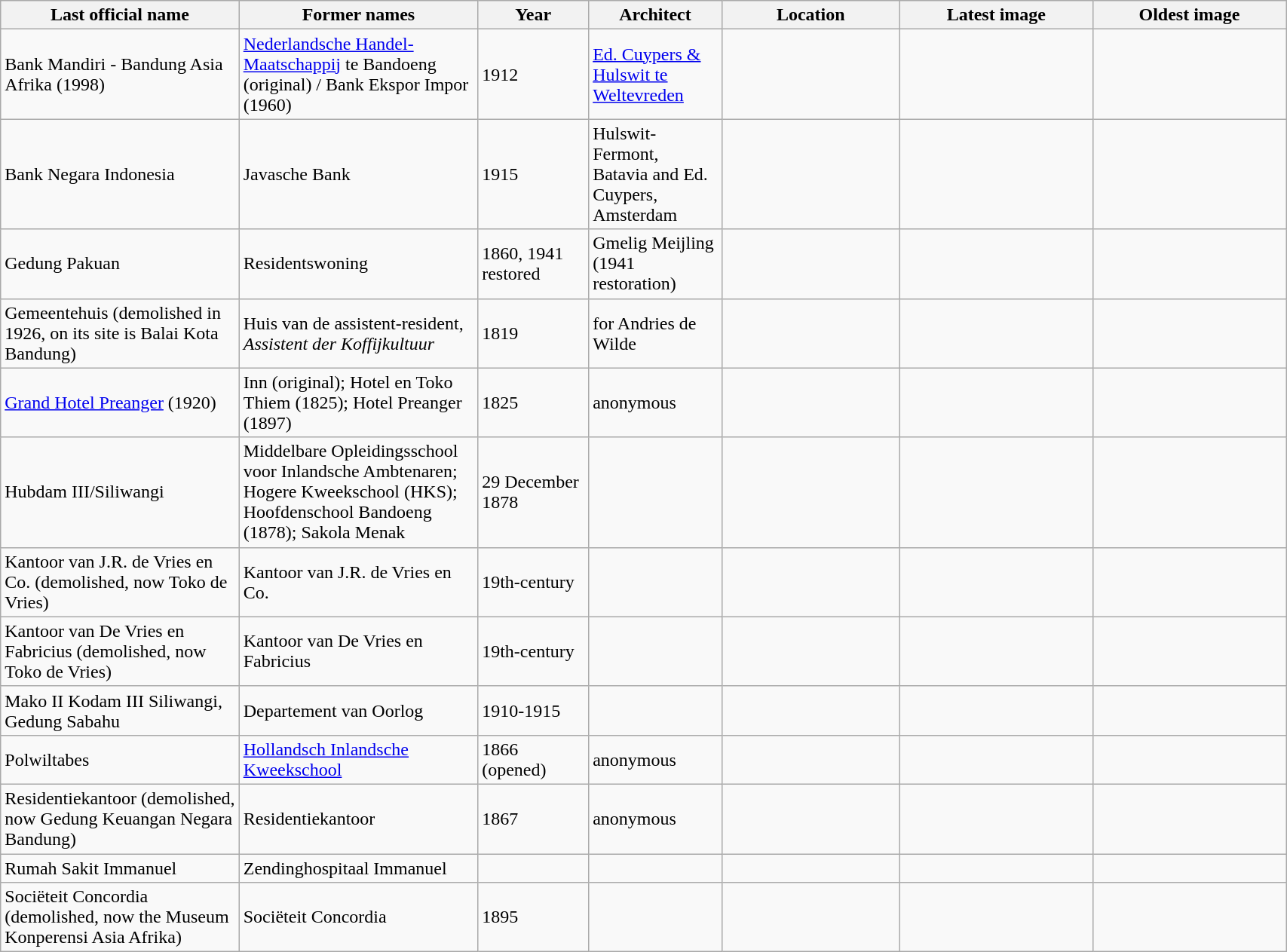<table class="wikitable sortable" style="width:90%;">
<tr>
<th style="width:150px;">Last official name</th>
<th style="width:150px;">Former names</th>
<th style="width:50px;">Year</th>
<th style="width:80px;">Architect</th>
<th style="width:110px;">Location</th>
<th style="width:120px;">Latest image</th>
<th style="width:120px;">Oldest image</th>
</tr>
<tr>
<td>Bank Mandiri - Bandung Asia Afrika (1998)</td>
<td><a href='#'>Nederlandsche Handel-Maatschappij</a> te Bandoeng (original) / Bank Ekspor Impor (1960)</td>
<td>1912</td>
<td><a href='#'>Ed. Cuypers & Hulswit te Weltevreden</a></td>
<td></td>
<td></td>
<td></td>
</tr>
<tr>
<td>Bank Negara Indonesia</td>
<td>Javasche Bank</td>
<td>1915</td>
<td>Hulswit-Fermont, Batavia and Ed. Cuypers, Amsterdam</td>
<td></td>
<td></td>
<td></td>
</tr>
<tr>
<td>Gedung Pakuan</td>
<td>Residentswoning</td>
<td>1860, 1941 restored</td>
<td>Gmelig Meijling (1941 restoration)</td>
<td></td>
<td></td>
<td></td>
</tr>
<tr>
<td>Gemeentehuis (demolished in 1926, on its site is Balai Kota Bandung)</td>
<td>Huis van de assistent-resident, <em>Assistent der Koffijkultuur</em></td>
<td>1819</td>
<td>for Andries de Wilde</td>
<td></td>
<td></td>
<td></td>
</tr>
<tr>
<td><a href='#'>Grand Hotel Preanger</a> (1920)</td>
<td>Inn (original); Hotel en Toko Thiem (1825); Hotel Preanger (1897)</td>
<td>1825</td>
<td>anonymous</td>
<td></td>
<td></td>
<td></td>
</tr>
<tr>
<td>Hubdam III/Siliwangi</td>
<td>Middelbare Opleidingsschool voor Inlandsche Ambtenaren; Hogere Kweekschool (HKS); Hoofdenschool Bandoeng (1878); Sakola Menak</td>
<td>29 December 1878</td>
<td></td>
<td></td>
<td></td>
<td></td>
</tr>
<tr>
<td>Kantoor van J.R. de Vries en Co. (demolished, now Toko de Vries)</td>
<td>Kantoor van J.R. de Vries en Co.</td>
<td>19th-century</td>
<td></td>
<td></td>
<td></td>
<td></td>
</tr>
<tr>
<td>Kantoor van De Vries en Fabricius (demolished, now Toko de Vries)</td>
<td>Kantoor van De Vries en Fabricius</td>
<td>19th-century</td>
<td></td>
<td></td>
<td></td>
<td></td>
</tr>
<tr>
<td>Mako II Kodam III Siliwangi, Gedung Sabahu</td>
<td>Departement van Oorlog</td>
<td>1910-1915</td>
<td></td>
<td></td>
<td></td>
<td></td>
</tr>
<tr>
<td>Polwiltabes</td>
<td><a href='#'>Hollandsch Inlandsche Kweekschool</a></td>
<td>1866 (opened)</td>
<td>anonymous</td>
<td></td>
<td></td>
<td></td>
</tr>
<tr>
<td>Residentiekantoor (demolished, now Gedung Keuangan Negara Bandung)</td>
<td>Residentiekantoor</td>
<td>1867</td>
<td>anonymous</td>
<td></td>
<td></td>
<td></td>
</tr>
<tr>
<td>Rumah Sakit Immanuel</td>
<td>Zendinghospitaal Immanuel</td>
<td></td>
<td></td>
<td></td>
<td></td>
<td></td>
</tr>
<tr>
<td>Sociëteit Concordia (demolished, now the Museum Konperensi Asia Afrika)</td>
<td>Sociëteit Concordia</td>
<td>1895</td>
<td></td>
<td></td>
<td></td>
<td></td>
</tr>
</table>
